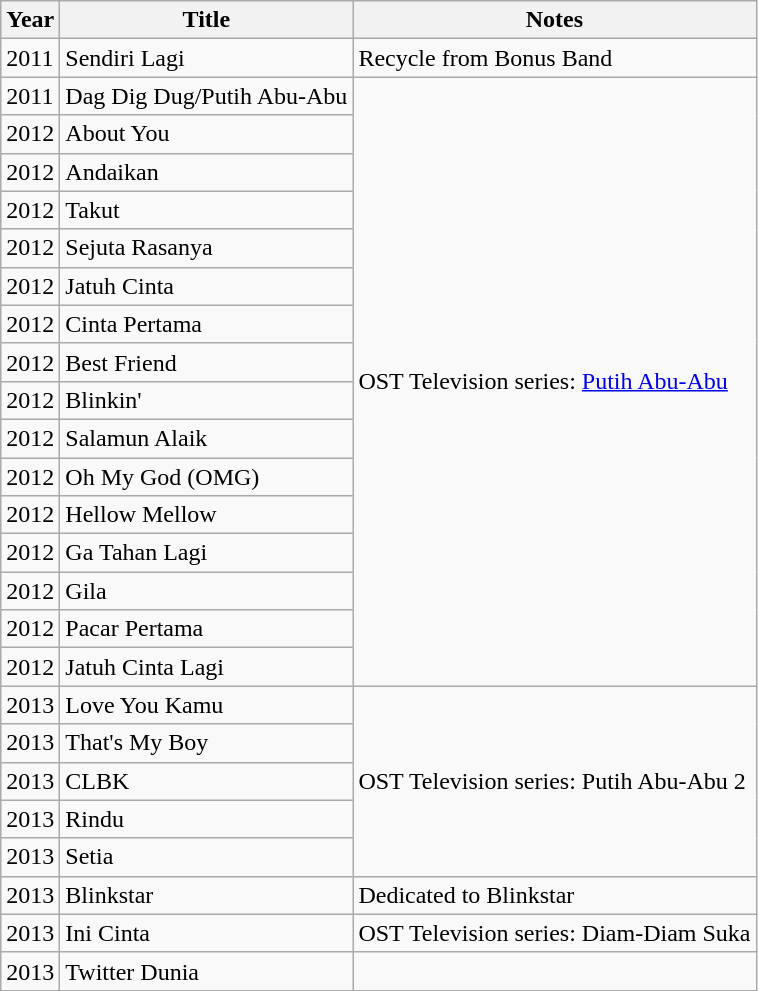<table class="wikitable">
<tr>
<th>Year</th>
<th>Title</th>
<th>Notes</th>
</tr>
<tr>
<td>2011</td>
<td>Sendiri Lagi</td>
<td>Recycle from Bonus Band</td>
</tr>
<tr>
<td>2011</td>
<td>Dag Dig Dug/Putih Abu-Abu</td>
<td rowspan=16>OST Television series: <a href='#'>Putih Abu-Abu</a></td>
</tr>
<tr>
<td>2012</td>
<td>About You</td>
</tr>
<tr>
<td>2012</td>
<td>Andaikan</td>
</tr>
<tr>
<td>2012</td>
<td>Takut</td>
</tr>
<tr>
<td>2012</td>
<td>Sejuta Rasanya</td>
</tr>
<tr>
<td>2012</td>
<td>Jatuh Cinta</td>
</tr>
<tr>
<td>2012</td>
<td>Cinta Pertama</td>
</tr>
<tr>
<td>2012</td>
<td>Best Friend</td>
</tr>
<tr>
<td>2012</td>
<td>Blinkin'</td>
</tr>
<tr>
<td>2012</td>
<td>Salamun Alaik</td>
</tr>
<tr>
<td>2012</td>
<td>Oh My God (OMG)</td>
</tr>
<tr>
<td>2012</td>
<td>Hellow Mellow</td>
</tr>
<tr>
<td>2012</td>
<td>Ga Tahan Lagi</td>
</tr>
<tr>
<td>2012</td>
<td>Gila</td>
</tr>
<tr>
<td>2012</td>
<td>Pacar Pertama</td>
</tr>
<tr>
<td>2012</td>
<td>Jatuh Cinta Lagi</td>
</tr>
<tr>
<td>2013</td>
<td>Love You Kamu</td>
<td rowspan=5>OST Television series: Putih Abu-Abu 2</td>
</tr>
<tr>
<td>2013</td>
<td>That's My Boy</td>
</tr>
<tr>
<td>2013</td>
<td>CLBK</td>
</tr>
<tr>
<td>2013</td>
<td>Rindu</td>
</tr>
<tr>
<td>2013</td>
<td>Setia</td>
</tr>
<tr>
<td>2013</td>
<td>Blinkstar</td>
<td>Dedicated to Blinkstar</td>
</tr>
<tr>
<td>2013</td>
<td>Ini Cinta</td>
<td>OST Television series: Diam-Diam Suka</td>
</tr>
<tr>
<td>2013</td>
<td>Twitter Dunia</td>
<td></td>
</tr>
</table>
